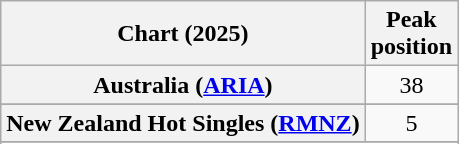<table class="wikitable plainrowheaders sortable" style="text-align:center">
<tr>
<th scope="col">Chart (2025)</th>
<th scope="col">Peak<br>position</th>
</tr>
<tr>
<th scope="row">Australia (<a href='#'>ARIA</a>)</th>
<td>38</td>
</tr>
<tr>
</tr>
<tr>
</tr>
<tr>
<th scope="row">New Zealand Hot Singles (<a href='#'>RMNZ</a>)</th>
<td>5</td>
</tr>
<tr>
</tr>
<tr>
</tr>
<tr>
</tr>
<tr>
</tr>
<tr>
</tr>
</table>
